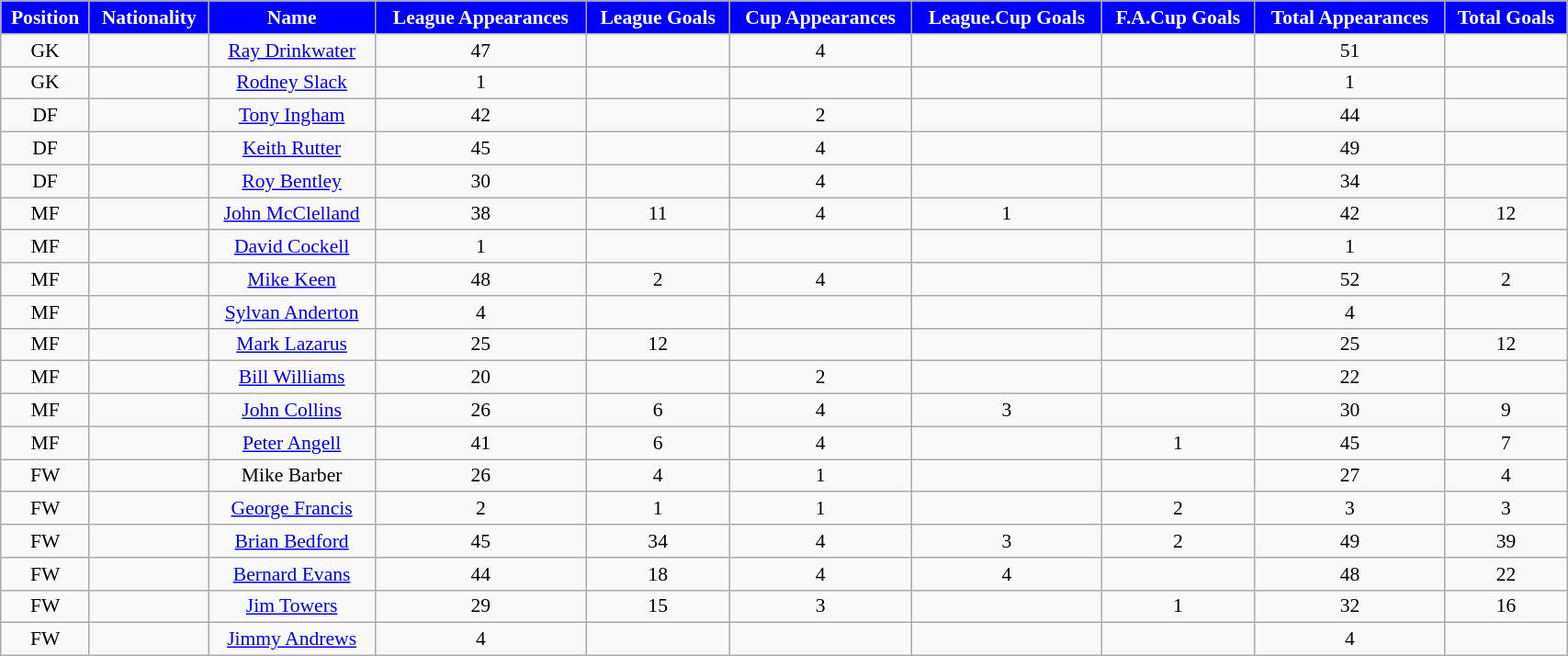<table class="wikitable" style="text-align:center; font-size:90%; width:90%;">
<tr>
<th style="background:#0000FF; color:white; text-align:center;">Position</th>
<th style="background:#0000FF; color:white; text-align:center;">Nationality</th>
<th style="background:#0000FF; color:white; text-align:center;">Name</th>
<th style="background:#0000FF; color:white; text-align:center;">League Appearances</th>
<th style="background:#0000FF; color:white; text-align:center;">League Goals</th>
<th style="background:#0000FF; color:white; text-align:center;">Cup Appearances</th>
<th style="background:#0000FF; color:white; text-align:center;">League.Cup Goals</th>
<th style="background:#0000FF; color:white; text-align:center;">F.A.Cup Goals</th>
<th style="background:#0000FF; color:white; text-align:center;">Total Appearances</th>
<th style="background:#0000FF; color:white; text-align:center;">Total Goals</th>
</tr>
<tr>
<td>GK</td>
<td></td>
<td><a href='#'>Ray Drinkwater</a></td>
<td>47</td>
<td></td>
<td>4</td>
<td></td>
<td></td>
<td>51</td>
<td></td>
</tr>
<tr>
<td>GK</td>
<td></td>
<td><a href='#'>Rodney Slack</a></td>
<td>1</td>
<td></td>
<td></td>
<td></td>
<td></td>
<td>1</td>
<td></td>
</tr>
<tr>
<td>DF</td>
<td></td>
<td><a href='#'>Tony Ingham</a></td>
<td>42</td>
<td></td>
<td>2</td>
<td></td>
<td></td>
<td>44</td>
<td></td>
</tr>
<tr>
<td>DF</td>
<td></td>
<td><a href='#'>Keith Rutter</a></td>
<td>45</td>
<td></td>
<td>4</td>
<td></td>
<td></td>
<td>49</td>
<td></td>
</tr>
<tr>
<td>DF</td>
<td></td>
<td><a href='#'>Roy Bentley</a></td>
<td>30</td>
<td></td>
<td>4</td>
<td></td>
<td></td>
<td>34</td>
<td></td>
</tr>
<tr>
<td>MF</td>
<td></td>
<td><a href='#'>John McClelland</a></td>
<td>38</td>
<td>11</td>
<td>4</td>
<td>1</td>
<td></td>
<td>42</td>
<td>12</td>
</tr>
<tr>
<td>MF</td>
<td></td>
<td><a href='#'>David Cockell</a></td>
<td>1</td>
<td></td>
<td></td>
<td></td>
<td></td>
<td>1</td>
<td></td>
</tr>
<tr>
<td>MF</td>
<td></td>
<td><a href='#'>Mike Keen</a></td>
<td>48</td>
<td>2</td>
<td>4</td>
<td></td>
<td></td>
<td>52</td>
<td>2</td>
</tr>
<tr>
<td>MF</td>
<td></td>
<td><a href='#'>Sylvan Anderton</a></td>
<td>4</td>
<td></td>
<td></td>
<td></td>
<td></td>
<td>4</td>
<td></td>
</tr>
<tr>
<td>MF</td>
<td></td>
<td><a href='#'>Mark Lazarus</a></td>
<td>25</td>
<td>12</td>
<td></td>
<td></td>
<td></td>
<td>25</td>
<td>12</td>
</tr>
<tr>
<td>MF</td>
<td></td>
<td><a href='#'>Bill Williams</a></td>
<td>20</td>
<td></td>
<td>2</td>
<td></td>
<td></td>
<td>22</td>
<td></td>
</tr>
<tr>
<td>MF</td>
<td></td>
<td><a href='#'>John Collins</a></td>
<td>26</td>
<td>6</td>
<td>4</td>
<td>3</td>
<td></td>
<td>30</td>
<td>9</td>
</tr>
<tr>
<td>MF</td>
<td></td>
<td><a href='#'>Peter Angell</a></td>
<td>41</td>
<td>6</td>
<td>4</td>
<td></td>
<td>1</td>
<td>45</td>
<td>7</td>
</tr>
<tr>
<td>FW</td>
<td></td>
<td>Mike Barber</td>
<td>26</td>
<td>4</td>
<td>1</td>
<td></td>
<td></td>
<td>27</td>
<td>4</td>
</tr>
<tr>
<td>FW</td>
<td></td>
<td><a href='#'>George Francis</a></td>
<td>2</td>
<td>1</td>
<td>1</td>
<td></td>
<td>2</td>
<td>3</td>
<td>3</td>
</tr>
<tr>
<td>FW</td>
<td></td>
<td><a href='#'>Brian Bedford</a></td>
<td>45</td>
<td>34</td>
<td>4</td>
<td>3</td>
<td>2</td>
<td>49</td>
<td>39</td>
</tr>
<tr>
<td>FW</td>
<td></td>
<td><a href='#'>Bernard Evans</a></td>
<td>44</td>
<td>18</td>
<td>4</td>
<td>4</td>
<td></td>
<td>48</td>
<td>22</td>
</tr>
<tr>
<td>FW</td>
<td></td>
<td><a href='#'>Jim Towers</a></td>
<td>29</td>
<td>15</td>
<td>3</td>
<td></td>
<td>1</td>
<td>32</td>
<td>16</td>
</tr>
<tr>
<td>FW</td>
<td></td>
<td><a href='#'>Jimmy Andrews</a></td>
<td>4</td>
<td></td>
<td></td>
<td></td>
<td></td>
<td>4</td>
<td></td>
</tr>
</table>
